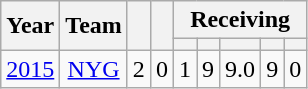<table class="wikitable" style="text-align:center">
<tr>
<th rowspan=2>Year</th>
<th rowspan=2>Team</th>
<th rowspan=2></th>
<th rowspan=2></th>
<th colspan=5>Receiving</th>
</tr>
<tr>
<th></th>
<th></th>
<th></th>
<th></th>
<th></th>
</tr>
<tr>
<td><a href='#'>2015</a></td>
<td><a href='#'>NYG</a></td>
<td>2</td>
<td>0</td>
<td>1</td>
<td>9</td>
<td>9.0</td>
<td>9</td>
<td>0</td>
</tr>
</table>
